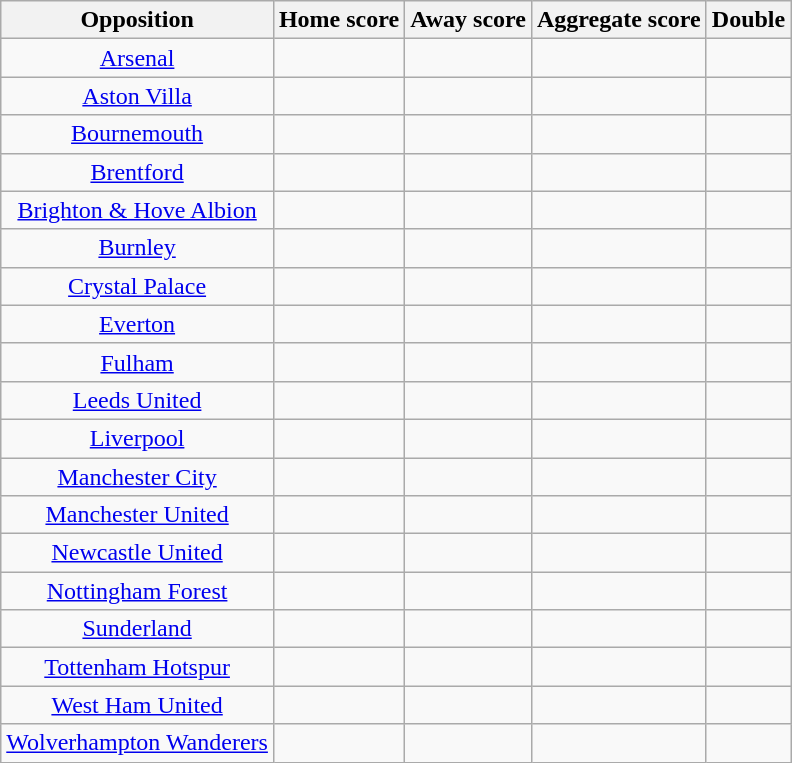<table class="wikitable" style="text-align: center;">
<tr>
<th>Opposition</th>
<th>Home score</th>
<th>Away score</th>
<th>Aggregate score</th>
<th>Double</th>
</tr>
<tr>
<td><a href='#'>Arsenal</a></td>
<td></td>
<td></td>
<td></td>
<td></td>
</tr>
<tr>
<td><a href='#'>Aston Villa</a></td>
<td></td>
<td></td>
<td></td>
<td></td>
</tr>
<tr>
<td><a href='#'>Bournemouth</a></td>
<td></td>
<td></td>
<td></td>
<td></td>
</tr>
<tr>
<td><a href='#'>Brentford</a></td>
<td></td>
<td></td>
<td></td>
<td></td>
</tr>
<tr>
<td><a href='#'>Brighton & Hove Albion</a></td>
<td></td>
<td></td>
<td></td>
<td></td>
</tr>
<tr>
<td><a href='#'>Burnley</a></td>
<td></td>
<td></td>
<td></td>
<td></td>
</tr>
<tr>
<td><a href='#'>Crystal Palace</a></td>
<td></td>
<td></td>
<td></td>
<td></td>
</tr>
<tr>
<td><a href='#'>Everton</a></td>
<td></td>
<td></td>
<td></td>
<td></td>
</tr>
<tr>
<td><a href='#'>Fulham</a></td>
<td></td>
<td></td>
<td></td>
<td></td>
</tr>
<tr>
<td><a href='#'>Leeds United</a></td>
<td></td>
<td></td>
<td></td>
<td></td>
</tr>
<tr>
<td><a href='#'>Liverpool</a></td>
<td></td>
<td></td>
<td></td>
<td></td>
</tr>
<tr>
<td><a href='#'>Manchester City</a></td>
<td></td>
<td></td>
<td></td>
<td></td>
</tr>
<tr>
<td><a href='#'>Manchester United</a></td>
<td></td>
<td></td>
<td></td>
<td></td>
</tr>
<tr>
<td><a href='#'>Newcastle United</a></td>
<td></td>
<td></td>
<td></td>
<td></td>
</tr>
<tr>
<td><a href='#'>Nottingham Forest</a></td>
<td></td>
<td></td>
<td></td>
<td></td>
</tr>
<tr>
<td><a href='#'>Sunderland</a></td>
<td></td>
<td></td>
<td></td>
<td></td>
</tr>
<tr>
<td><a href='#'>Tottenham Hotspur</a></td>
<td></td>
<td></td>
<td></td>
<td></td>
</tr>
<tr>
<td><a href='#'>West Ham United</a></td>
<td></td>
<td></td>
<td></td>
<td></td>
</tr>
<tr>
<td><a href='#'>Wolverhampton Wanderers</a></td>
<td></td>
<td></td>
<td></td>
<td></td>
</tr>
</table>
